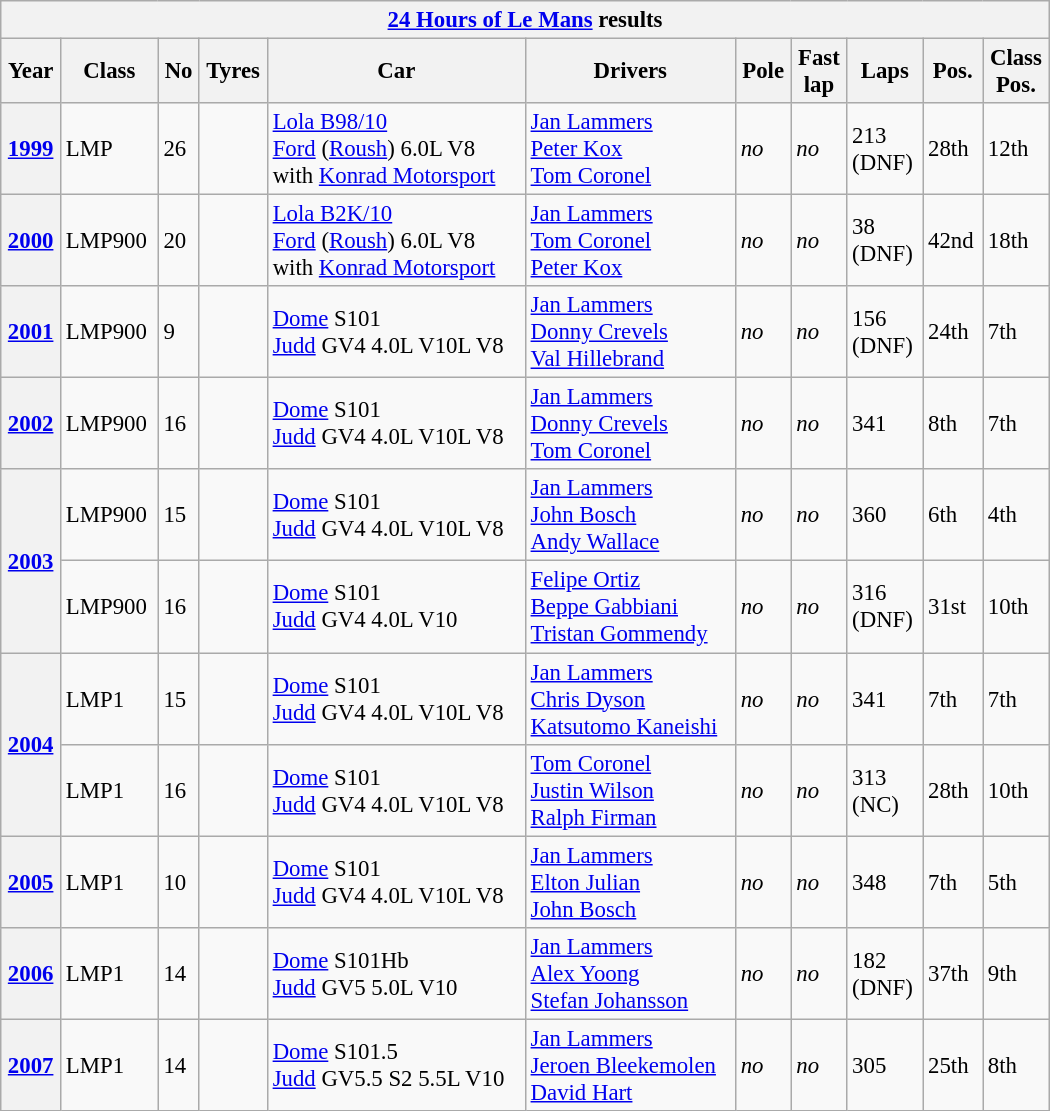<table class="wikitable collapsible collapsed" style="font-size:95%; width:700px">
<tr>
<th colspan=11><a href='#'>24 Hours of Le Mans</a> results</th>
</tr>
<tr>
<th>Year</th>
<th>Class</th>
<th>No</th>
<th>Tyres</th>
<th>Car</th>
<th>Drivers</th>
<th>Pole</th>
<th>Fast<br>lap</th>
<th>Laps</th>
<th>Pos.</th>
<th>Class<br>Pos.</th>
</tr>
<tr>
<th><a href='#'>1999</a></th>
<td>LMP</td>
<td>26</td>
<td></td>
<td><a href='#'>Lola B98/10</a><br> <a href='#'>Ford</a> (<a href='#'>Roush</a>) 6.0L V8<br> with  <a href='#'>Konrad Motorsport</a></td>
<td> <a href='#'>Jan Lammers</a><br>  <a href='#'>Peter Kox</a><br>  <a href='#'>Tom Coronel</a></td>
<td><em>no</em></td>
<td><em>no</em></td>
<td>213<br> (DNF)</td>
<td>28th</td>
<td>12th</td>
</tr>
<tr>
<th><a href='#'>2000</a></th>
<td>LMP900</td>
<td>20</td>
<td></td>
<td><a href='#'>Lola B2K/10</a><br> <a href='#'>Ford</a> (<a href='#'>Roush</a>) 6.0L V8<br> with  <a href='#'>Konrad Motorsport</a></td>
<td> <a href='#'>Jan Lammers</a><br>  <a href='#'>Tom Coronel</a><br>  <a href='#'>Peter Kox</a></td>
<td><em>no</em></td>
<td><em>no</em></td>
<td>38<br> (DNF)</td>
<td>42nd</td>
<td>18th</td>
</tr>
<tr>
<th><a href='#'>2001</a></th>
<td>LMP900</td>
<td>9</td>
<td></td>
<td><a href='#'>Dome</a> S101<br> <a href='#'>Judd</a> GV4 4.0L V10L V8</td>
<td> <a href='#'>Jan Lammers</a><br>  <a href='#'>Donny Crevels</a><br>  <a href='#'>Val Hillebrand</a></td>
<td><em>no</em></td>
<td><em>no</em></td>
<td>156<br> (DNF)</td>
<td>24th</td>
<td>7th</td>
</tr>
<tr>
<th><a href='#'>2002</a></th>
<td>LMP900</td>
<td>16</td>
<td></td>
<td><a href='#'>Dome</a> S101<br> <a href='#'>Judd</a> GV4 4.0L V10L V8</td>
<td> <a href='#'>Jan Lammers</a><br>  <a href='#'>Donny Crevels</a><br>  <a href='#'>Tom Coronel</a></td>
<td><em>no</em></td>
<td><em>no</em></td>
<td>341</td>
<td>8th</td>
<td>7th</td>
</tr>
<tr>
<th rowspan=2><a href='#'>2003</a></th>
<td>LMP900</td>
<td>15</td>
<td></td>
<td><a href='#'>Dome</a> S101<br> <a href='#'>Judd</a> GV4 4.0L V10L V8</td>
<td> <a href='#'>Jan Lammers</a><br>  <a href='#'>John Bosch</a><br>  <a href='#'>Andy Wallace</a></td>
<td><em>no</em></td>
<td><em>no</em></td>
<td>360</td>
<td>6th</td>
<td>4th</td>
</tr>
<tr>
<td>LMP900</td>
<td>16</td>
<td></td>
<td><a href='#'>Dome</a> S101<br> <a href='#'>Judd</a> GV4 4.0L V10</td>
<td> <a href='#'>Felipe Ortiz</a><br>  <a href='#'>Beppe Gabbiani</a><br>  <a href='#'>Tristan Gommendy</a></td>
<td><em>no</em></td>
<td><em>no</em></td>
<td>316<br> (DNF)</td>
<td>31st</td>
<td>10th</td>
</tr>
<tr>
<th rowspan=2><a href='#'>2004</a></th>
<td>LMP1</td>
<td>15</td>
<td></td>
<td><a href='#'>Dome</a> S101<br> <a href='#'>Judd</a> GV4 4.0L V10L V8</td>
<td> <a href='#'>Jan Lammers</a><br>  <a href='#'>Chris Dyson</a><br>  <a href='#'>Katsutomo Kaneishi</a></td>
<td><em>no</em></td>
<td><em>no</em></td>
<td>341</td>
<td>7th</td>
<td>7th</td>
</tr>
<tr>
<td>LMP1</td>
<td>16</td>
<td></td>
<td><a href='#'>Dome</a> S101<br> <a href='#'>Judd</a> GV4 4.0L V10L V8</td>
<td> <a href='#'>Tom Coronel</a><br>  <a href='#'>Justin Wilson</a><br>  <a href='#'>Ralph Firman</a></td>
<td><em>no</em></td>
<td><em>no</em></td>
<td>313<br> (NC)</td>
<td>28th</td>
<td>10th</td>
</tr>
<tr>
<th><a href='#'>2005</a></th>
<td>LMP1</td>
<td>10</td>
<td></td>
<td><a href='#'>Dome</a> S101<br> <a href='#'>Judd</a> GV4 4.0L V10L V8</td>
<td> <a href='#'>Jan Lammers</a><br>  <a href='#'>Elton Julian</a><br>  <a href='#'>John Bosch</a></td>
<td><em>no</em></td>
<td><em>no</em></td>
<td>348</td>
<td>7th</td>
<td>5th</td>
</tr>
<tr>
<th><a href='#'>2006</a></th>
<td>LMP1</td>
<td>14</td>
<td></td>
<td><a href='#'>Dome</a> S101Hb<br> <a href='#'>Judd</a> GV5 5.0L V10</td>
<td> <a href='#'>Jan Lammers</a><br>  <a href='#'>Alex Yoong</a><br>  <a href='#'>Stefan Johansson</a></td>
<td><em>no</em></td>
<td><em>no</em></td>
<td>182<br> (DNF)</td>
<td>37th</td>
<td>9th</td>
</tr>
<tr>
<th><a href='#'>2007</a></th>
<td>LMP1</td>
<td>14</td>
<td></td>
<td><a href='#'>Dome</a> S101.5<br> <a href='#'>Judd</a> GV5.5 S2 5.5L V10</td>
<td> <a href='#'>Jan Lammers</a><br>  <a href='#'>Jeroen Bleekemolen</a><br>  <a href='#'>David Hart</a></td>
<td><em>no</em></td>
<td><em>no</em></td>
<td>305</td>
<td>25th</td>
<td>8th</td>
</tr>
</table>
